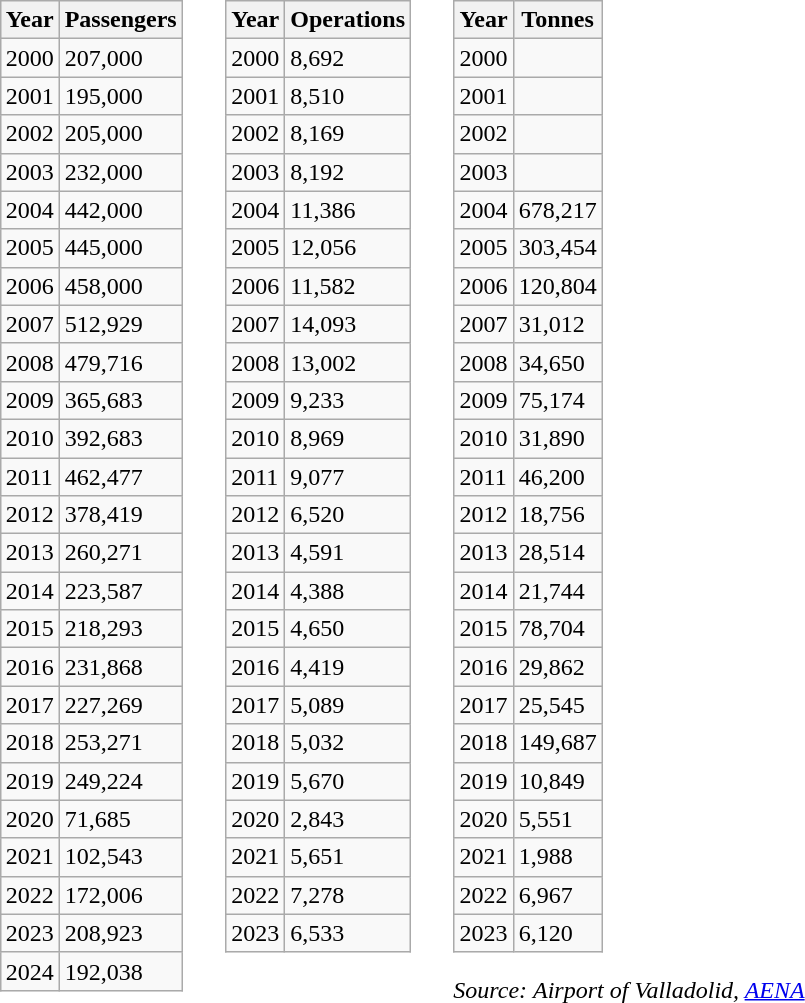<table cellspacing="4" cellpadding="4" style="margin:1em auto;">
<tr valign="top">
<td><br><table class="wikitable">
<tr>
<th>Year</th>
<th>Passengers</th>
</tr>
<tr>
<td>2000</td>
<td>207,000</td>
</tr>
<tr>
<td>2001</td>
<td>195,000</td>
</tr>
<tr>
<td>2002</td>
<td>205,000</td>
</tr>
<tr>
<td>2003</td>
<td>232,000</td>
</tr>
<tr>
<td>2004</td>
<td>442,000</td>
</tr>
<tr>
<td>2005</td>
<td>445,000</td>
</tr>
<tr>
<td>2006</td>
<td>458,000</td>
</tr>
<tr>
<td>2007</td>
<td>512,929</td>
</tr>
<tr>
<td>2008</td>
<td>479,716</td>
</tr>
<tr>
<td>2009</td>
<td>365,683</td>
</tr>
<tr>
<td>2010</td>
<td>392,683</td>
</tr>
<tr>
<td>2011</td>
<td>462,477</td>
</tr>
<tr>
<td>2012</td>
<td>378,419</td>
</tr>
<tr>
<td>2013</td>
<td>260,271</td>
</tr>
<tr>
<td>2014</td>
<td>223,587</td>
</tr>
<tr>
<td>2015</td>
<td>218,293</td>
</tr>
<tr>
<td>2016</td>
<td>231,868</td>
</tr>
<tr>
<td>2017</td>
<td>227,269</td>
</tr>
<tr>
<td>2018</td>
<td>253,271</td>
</tr>
<tr>
<td>2019</td>
<td>249,224</td>
</tr>
<tr>
<td>2020</td>
<td>71,685</td>
</tr>
<tr>
<td>2021</td>
<td>102,543</td>
</tr>
<tr>
<td>2022</td>
<td>172,006</td>
</tr>
<tr>
<td>2023</td>
<td>208,923</td>
</tr>
<tr>
<td>2024</td>
<td>192,038</td>
</tr>
</table>
</td>
<td><br><table class="wikitable">
<tr>
<th>Year</th>
<th>Operations</th>
</tr>
<tr>
<td>2000</td>
<td>8,692</td>
</tr>
<tr>
<td>2001</td>
<td>8,510</td>
</tr>
<tr>
<td>2002</td>
<td>8,169</td>
</tr>
<tr>
<td>2003</td>
<td>8,192</td>
</tr>
<tr>
<td>2004</td>
<td>11,386</td>
</tr>
<tr>
<td>2005</td>
<td>12,056</td>
</tr>
<tr>
<td>2006</td>
<td>11,582</td>
</tr>
<tr>
<td>2007</td>
<td>14,093</td>
</tr>
<tr>
<td>2008</td>
<td>13,002</td>
</tr>
<tr>
<td>2009</td>
<td>9,233</td>
</tr>
<tr>
<td>2010</td>
<td>8,969</td>
</tr>
<tr>
<td>2011</td>
<td>9,077</td>
</tr>
<tr>
<td>2012</td>
<td>6,520</td>
</tr>
<tr>
<td>2013</td>
<td>4,591</td>
</tr>
<tr>
<td>2014</td>
<td>4,388</td>
</tr>
<tr>
<td>2015</td>
<td>4,650</td>
</tr>
<tr>
<td>2016</td>
<td>4,419</td>
</tr>
<tr>
<td>2017</td>
<td>5,089</td>
</tr>
<tr>
<td>2018</td>
<td>5,032</td>
</tr>
<tr>
<td>2019</td>
<td>5,670</td>
</tr>
<tr>
<td>2020</td>
<td>2,843</td>
</tr>
<tr>
<td>2021</td>
<td>5,651</td>
</tr>
<tr>
<td>2022</td>
<td>7,278</td>
</tr>
<tr>
<td>2023</td>
<td>6,533</td>
</tr>
</table>
</td>
<td><br><table class="wikitable">
<tr>
<th>Year</th>
<th>Tonnes</th>
</tr>
<tr>
<td>2000</td>
<td></td>
</tr>
<tr>
<td>2001</td>
<td></td>
</tr>
<tr>
<td>2002</td>
<td></td>
</tr>
<tr>
<td>2003</td>
<td></td>
</tr>
<tr>
<td>2004</td>
<td>678,217</td>
</tr>
<tr>
<td>2005</td>
<td>303,454</td>
</tr>
<tr>
<td>2006</td>
<td>120,804</td>
</tr>
<tr>
<td>2007</td>
<td>31,012</td>
</tr>
<tr>
<td>2008</td>
<td>34,650</td>
</tr>
<tr>
<td>2009</td>
<td>75,174</td>
</tr>
<tr>
<td>2010</td>
<td>31,890</td>
</tr>
<tr>
<td>2011</td>
<td>46,200</td>
</tr>
<tr>
<td>2012</td>
<td>18,756</td>
</tr>
<tr>
<td>2013</td>
<td>28,514</td>
</tr>
<tr>
<td>2014</td>
<td>21,744</td>
</tr>
<tr>
<td>2015</td>
<td>78,704</td>
</tr>
<tr>
<td>2016</td>
<td>29,862</td>
</tr>
<tr>
<td>2017</td>
<td>25,545</td>
</tr>
<tr>
<td>2018</td>
<td>149,687</td>
</tr>
<tr>
<td>2019</td>
<td>10,849</td>
</tr>
<tr>
<td>2020</td>
<td>5,551</td>
</tr>
<tr>
<td>2021</td>
<td>1,988</td>
</tr>
<tr>
<td>2022</td>
<td>6,967</td>
</tr>
<tr>
<td>2023</td>
<td>6,120</td>
</tr>
</table>
<em>Source:</em> <em>Airport of Valladolid, <a href='#'>AENA</a></em></td>
</tr>
</table>
